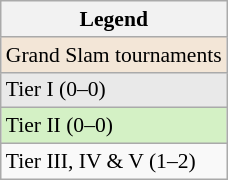<table class=wikitable style=font-size:90%>
<tr>
<th>Legend</th>
</tr>
<tr>
<td bgcolor=#f3e6d7>Grand Slam tournaments</td>
</tr>
<tr>
<td bgcolor=#e9e9e9>Tier I (0–0)</td>
</tr>
<tr>
<td bgcolor=#d4f1c5>Tier II (0–0)</td>
</tr>
<tr>
<td>Tier III, IV & V (1–2)</td>
</tr>
</table>
